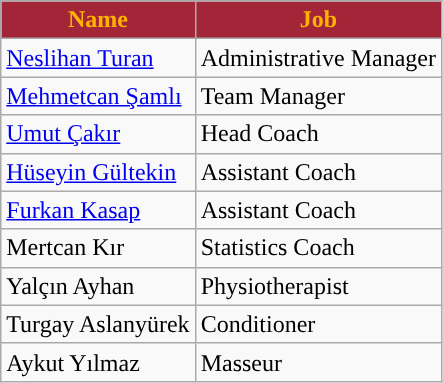<table class="wikitable plainrowheaders sortable">
<tr>
<th style="background:#A32638; color:#FFB300; ">Name</th>
<th style="background:#A32638; color:#FFB300; ">Job</th>
</tr>
<tr>
<td> <a href='#'>Neslihan Turan</a></td>
<td>Administrative Manager</td>
</tr>
<tr>
<td> <a href='#'>Mehmetcan Şamlı</a></td>
<td>Team Manager</td>
</tr>
<tr>
<td> <a href='#'>Umut Çakır</a></td>
<td>Head Coach</td>
</tr>
<tr>
<td> <a href='#'>Hüseyin Gültekin</a></td>
<td>Assistant Coach</td>
</tr>
<tr>
<td> <a href='#'>Furkan Kasap</a></td>
<td>Assistant Coach</td>
</tr>
<tr>
<td> Mertcan Kır</td>
<td>Statistics Coach</td>
</tr>
<tr>
<td> Yalçın Ayhan</td>
<td>Physiotherapist</td>
</tr>
<tr>
<td> Turgay Aslanyürek</td>
<td>Conditioner</td>
</tr>
<tr>
<td> Aykut Yılmaz</td>
<td>Masseur</td>
</tr>
</table>
